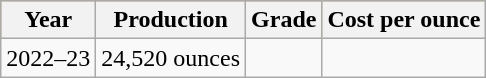<table class="wikitable">
<tr align="center" bgcolor="#DAA520">
<th>Year</th>
<th>Production</th>
<th>Grade</th>
<th>Cost per ounce</th>
</tr>
<tr style="text-align:center;">
<td>2022–23</td>
<td>24,520 ounces</td>
<td></td>
<td></td>
</tr>
</table>
